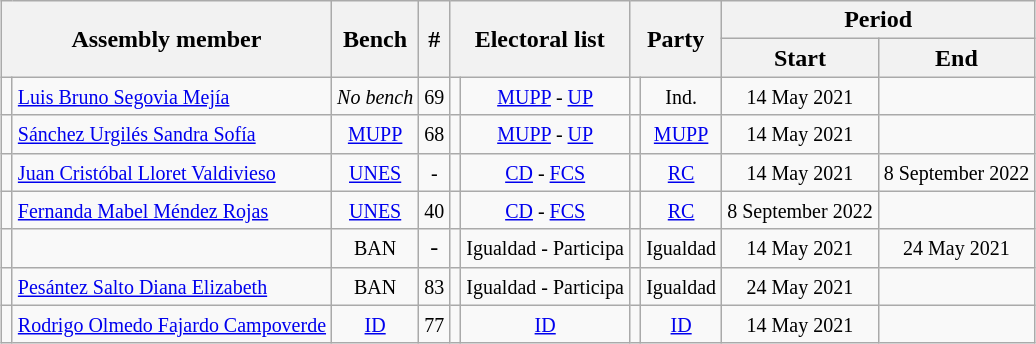<table class="wikitable sortable" style="text-align:center; margin:auto;">
<tr>
<th colspan="2" rowspan="2">Assembly member</th>
<th rowspan="2">Bench</th>
<th rowspan="2">#</th>
<th colspan="2" rowspan="2">Electoral list</th>
<th colspan="2" rowspan="2">Party</th>
<th colspan="2">Period</th>
</tr>
<tr>
<th>Start</th>
<th>End</th>
</tr>
<tr>
<td></td>
<td align="left"><small><a href='#'>Luis Bruno Segovia Mejía</a></small></td>
<td><em><small>No bench</small></em></td>
<td><small>69</small></td>
<td></td>
<td><small><a href='#'>MUPP</a> - <a href='#'>UP</a></small></td>
<td></td>
<td><small>Ind.</small></td>
<td><small>14 May 2021</small></td>
<td></td>
</tr>
<tr>
<td></td>
<td align="left"><small><a href='#'>Sánchez Urgilés Sandra Sofía</a></small></td>
<td><small><a href='#'>MUPP</a></small></td>
<td><small>68</small></td>
<td></td>
<td><small><a href='#'>MUPP</a> - <a href='#'>UP</a></small></td>
<td></td>
<td><small><a href='#'>MUPP</a></small></td>
<td><small>14 May 2021</small></td>
<td></td>
</tr>
<tr>
<td></td>
<td align="left"><small><a href='#'>Juan Cristóbal Lloret Valdivieso</a></small></td>
<td><small><a href='#'>UNES</a></small></td>
<td><small>-</small></td>
<td></td>
<td><small><a href='#'>CD</a> - <a href='#'>FCS</a></small></td>
<td></td>
<td><small><a href='#'>RC</a></small></td>
<td><small>14 May 2021</small></td>
<td><small>8 September 2022</small></td>
</tr>
<tr>
<td></td>
<td align="left"><small><a href='#'>Fernanda Mabel Méndez Rojas</a></small></td>
<td><small><a href='#'>UNES</a></small></td>
<td><small>40</small></td>
<td></td>
<td><small><a href='#'>CD</a> - <a href='#'>FCS</a></small></td>
<td></td>
<td><small><a href='#'>RC</a></small></td>
<td><small>8 September 2022</small></td>
<td></td>
</tr>
<tr>
<td></td>
<td align="left"><small></small></td>
<td><small>BAN</small></td>
<td>-</td>
<td></td>
<td><small>Igualdad - Participa</small></td>
<td></td>
<td><small>Igualdad</small></td>
<td><small>14 May 2021</small></td>
<td><small>24 May 2021</small></td>
</tr>
<tr>
<td></td>
<td align="left"><small><a href='#'>Pesántez Salto Diana Elizabeth</a></small></td>
<td><small>BAN</small></td>
<td><small>83</small></td>
<td></td>
<td><small>Igualdad - Participa</small></td>
<td></td>
<td><small>Igualdad</small></td>
<td><small>24 May 2021</small></td>
<td></td>
</tr>
<tr>
<td></td>
<td align="left"><small><a href='#'>Rodrigo Olmedo Fajardo Campoverde</a></small></td>
<td><small><a href='#'>ID</a></small></td>
<td><small>77</small></td>
<td></td>
<td><small><a href='#'>ID</a></small></td>
<td></td>
<td><small><a href='#'>ID</a></small></td>
<td><small>14 May 2021</small></td>
<td></td>
</tr>
</table>
